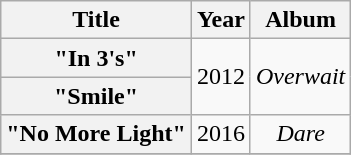<table class="wikitable plainrowheaders" style="text-align:center;">
<tr>
<th scope="col">Title</th>
<th scope="col">Year</th>
<th scope="col">Album</th>
</tr>
<tr>
<th scope="row">"In 3's"</th>
<td rowspan="2">2012</td>
<td rowspan="2"><em>Overwait</em></td>
</tr>
<tr>
<th scope="row">"Smile"</th>
</tr>
<tr>
<th scope="row">"No More Light"</th>
<td>2016</td>
<td><em>Dare</em></td>
</tr>
<tr>
</tr>
</table>
